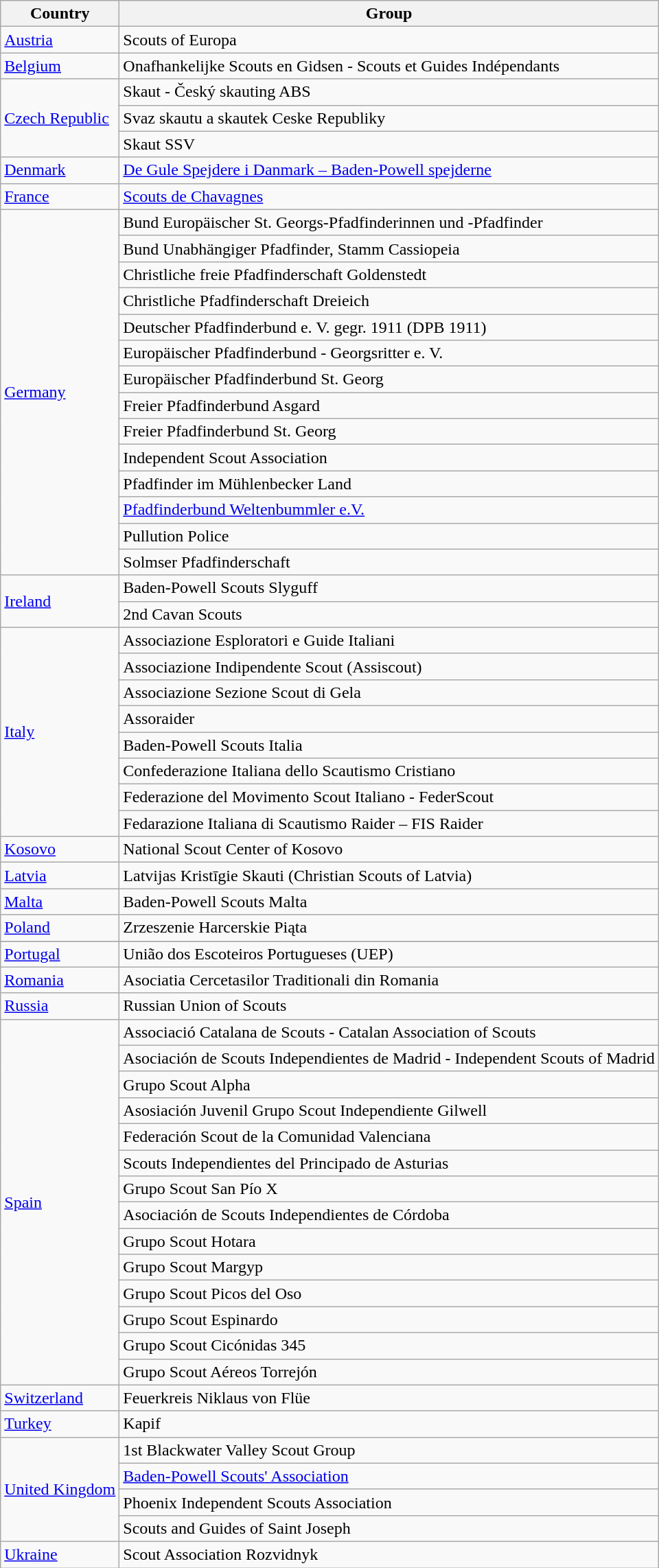<table class="wikitable">
<tr>
<th>Country</th>
<th>Group</th>
</tr>
<tr>
<td><a href='#'>Austria</a></td>
<td>Scouts of Europa</td>
</tr>
<tr>
<td><a href='#'>Belgium</a></td>
<td>Onafhankelijke Scouts en Gidsen - Scouts et Guides Indépendants</td>
</tr>
<tr>
<td rowspan=3><a href='#'>Czech Republic</a></td>
<td>Skaut - Český skauting ABS</td>
</tr>
<tr>
<td>Svaz skautu a skautek Ceske Republiky</td>
</tr>
<tr>
<td>Skaut SSV</td>
</tr>
<tr>
<td><a href='#'>Denmark</a></td>
<td><a href='#'>De Gule Spejdere i Danmark – Baden-Powell spejderne</a></td>
</tr>
<tr>
<td><a href='#'>France</a></td>
<td><a href='#'>Scouts de Chavagnes</a></td>
</tr>
<tr>
<td rowspan=14><a href='#'>Germany</a></td>
<td>Bund Europäischer St. Georgs-Pfadfinderinnen und -Pfadfinder </td>
</tr>
<tr>
<td>Bund Unabhängiger Pfadfinder, Stamm Cassiopeia </td>
</tr>
<tr>
<td>Christliche freie Pfadfinderschaft Goldenstedt</td>
</tr>
<tr>
<td>Christliche Pfadfinderschaft Dreieich</td>
</tr>
<tr>
<td>Deutscher Pfadfinderbund e. V. gegr. 1911 (DPB 1911) </td>
</tr>
<tr>
<td>Europäischer Pfadfinderbund - Georgsritter e. V.</td>
</tr>
<tr>
<td>Europäischer Pfadfinderbund St. Georg</td>
</tr>
<tr>
<td>Freier Pfadfinderbund Asgard</td>
</tr>
<tr>
<td>Freier Pfadfinderbund St. Georg</td>
</tr>
<tr>
<td>Independent Scout Association </td>
</tr>
<tr>
<td>Pfadfinder im Mühlenbecker Land</td>
</tr>
<tr>
<td><a href='#'>Pfadfinderbund Weltenbummler e.V.</a></td>
</tr>
<tr>
<td>Pullution Police</td>
</tr>
<tr>
<td>Solmser Pfadfinderschaft </td>
</tr>
<tr>
<td rowspan=2><a href='#'>Ireland</a></td>
<td>Baden-Powell Scouts Slyguff</td>
</tr>
<tr>
<td>2nd Cavan Scouts</td>
</tr>
<tr>
<td rowspan=8><a href='#'>Italy</a></td>
<td>Associazione Esploratori e Guide Italiani</td>
</tr>
<tr>
<td>Associazione Indipendente Scout (Assiscout)</td>
</tr>
<tr>
<td>Associazione Sezione Scout di Gela</td>
</tr>
<tr>
<td>Assoraider</td>
</tr>
<tr>
<td>Baden-Powell Scouts Italia</td>
</tr>
<tr>
<td>Confederazione Italiana dello Scautismo Cristiano</td>
</tr>
<tr>
<td>Federazione del Movimento Scout Italiano - FederScout</td>
</tr>
<tr>
<td>Fedarazione Italiana di Scautismo Raider – FIS Raider</td>
</tr>
<tr>
<td><a href='#'>Kosovo</a></td>
<td>National Scout Center of Kosovo</td>
</tr>
<tr>
<td><a href='#'>Latvia</a></td>
<td>Latvijas Kristīgie Skauti (Christian Scouts of Latvia)</td>
</tr>
<tr>
<td><a href='#'>Malta</a></td>
<td>Baden-Powell Scouts Malta</td>
</tr>
<tr>
<td><a href='#'>Poland</a></td>
<td>Zrzeszenie Harcerskie Piąta</td>
</tr>
<tr>
</tr>
<tr>
<td><a href='#'>Portugal</a></td>
<td>União dos Escoteiros Portugueses (UEP)</td>
</tr>
<tr>
<td><a href='#'>Romania</a></td>
<td>Asociatia Cercetasilor Traditionali din Romania</td>
</tr>
<tr>
<td><a href='#'>Russia</a></td>
<td>Russian Union of Scouts</td>
</tr>
<tr>
<td rowspan=14><a href='#'>Spain</a></td>
<td>Associació Catalana de Scouts - Catalan Association of Scouts</td>
</tr>
<tr>
<td>Asociación de Scouts Independientes de Madrid - Independent Scouts of Madrid</td>
</tr>
<tr>
<td>Grupo Scout Alpha</td>
</tr>
<tr>
<td>Asosiación Juvenil Grupo Scout Independiente Gilwell</td>
</tr>
<tr>
<td>Federación Scout de la Comunidad Valenciana</td>
</tr>
<tr>
<td>Scouts Independientes del Principado de Asturias</td>
</tr>
<tr>
<td>Grupo Scout San Pío X</td>
</tr>
<tr>
<td>Asociación de Scouts Independientes de Córdoba</td>
</tr>
<tr>
<td>Grupo Scout Hotara</td>
</tr>
<tr>
<td>Grupo Scout Margyp</td>
</tr>
<tr>
<td>Grupo Scout Picos del Oso</td>
</tr>
<tr>
<td>Grupo Scout Espinardo</td>
</tr>
<tr>
<td>Grupo Scout Cicónidas 345</td>
</tr>
<tr>
<td>Grupo Scout Aéreos Torrejón</td>
</tr>
<tr>
<td><a href='#'>Switzerland</a></td>
<td>Feuerkreis Niklaus von Flüe</td>
</tr>
<tr>
<td><a href='#'>Turkey</a></td>
<td>Kapif</td>
</tr>
<tr>
<td rowspan=4><a href='#'>United Kingdom</a></td>
<td>1st Blackwater Valley Scout Group</td>
</tr>
<tr>
<td><a href='#'>Baden-Powell Scouts' Association</a></td>
</tr>
<tr>
<td>Phoenix Independent Scouts Association</td>
</tr>
<tr>
<td>Scouts and Guides of Saint Joseph</td>
</tr>
<tr>
<td><a href='#'>Ukraine</a></td>
<td>Scout Association Rozvidnyk</td>
</tr>
</table>
